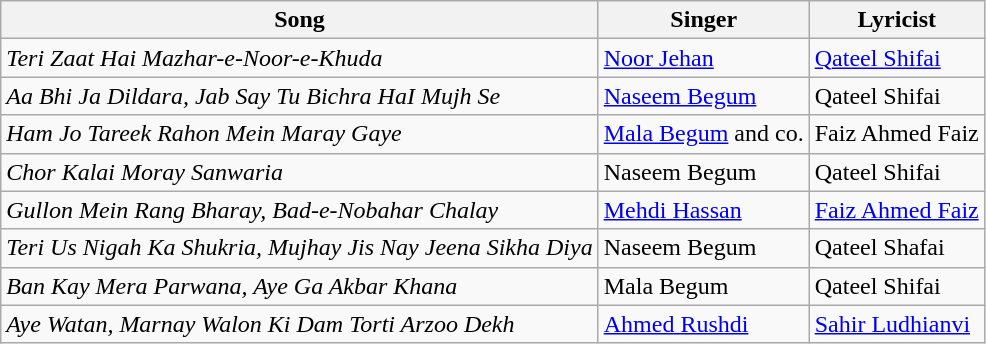<table class="wikitable">
<tr>
<th>Song</th>
<th>Singer</th>
<th>Lyricist</th>
</tr>
<tr>
<td><em>Teri Zaat Hai Mazhar-e-Noor-e-Khuda</em></td>
<td><a href='#'>Noor Jehan</a></td>
<td><a href='#'>Qateel Shifai</a></td>
</tr>
<tr>
<td><em>Aa Bhi Ja Dildara, Jab Say Tu Bichra HaI Mujh Se</em></td>
<td><a href='#'>Naseem Begum</a></td>
<td>Qateel Shifai</td>
</tr>
<tr>
<td><em>Ham Jo Tareek Rahon Mein Maray Gaye</em></td>
<td><a href='#'>Mala Begum</a> and co.</td>
<td>Faiz Ahmed Faiz</td>
</tr>
<tr>
<td><em>Chor Kalai Moray Sanwaria</em></td>
<td>Naseem Begum</td>
<td>Qateel Shifai</td>
</tr>
<tr>
<td><em>Gullon Mein Rang Bharay, Bad-e-Nobahar Chalay</em></td>
<td><a href='#'>Mehdi Hassan</a></td>
<td><a href='#'>Faiz Ahmed Faiz</a></td>
</tr>
<tr>
<td><em>Teri Us Nigah Ka Shukria, Mujhay Jis Nay Jeena Sikha Diya</em></td>
<td>Naseem Begum</td>
<td>Qateel Shafai</td>
</tr>
<tr>
<td><em>Ban Kay Mera Parwana, Aye Ga Akbar Khana</em></td>
<td>Mala Begum</td>
<td>Qateel Shifai</td>
</tr>
<tr>
<td><em>Aye Watan, Marnay Walon Ki Dam Torti Arzoo Dekh</em></td>
<td><a href='#'>Ahmed Rushdi</a></td>
<td><a href='#'>Sahir Ludhianvi</a></td>
</tr>
</table>
